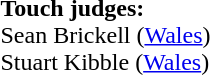<table style="width:100%">
<tr>
<td><br><strong>Touch judges:</strong>
<br>Sean Brickell (<a href='#'>Wales</a>)
<br>Stuart Kibble (<a href='#'>Wales</a>)</td>
</tr>
</table>
